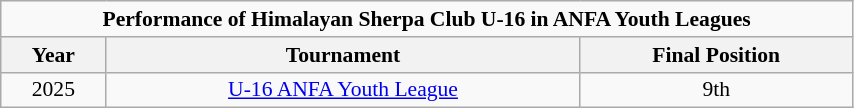<table class="wikitable sortable" style="text-align:center; font-size:90%; width:45%;">
<tr>
<td colspan="3"><strong>Performance of Himalayan Sherpa Club U-16 in ANFA Youth Leagues</strong></td>
</tr>
<tr>
<th style="text-align:center; width:"5%";">Year</th>
<th style="text-align:center; width:"20%";">Tournament</th>
<th style="text-align:center; width:"20%";">Final Position</th>
</tr>
<tr>
<td>2025</td>
<td><a href='#'>U-16 ANFA Youth League</a></td>
<td>9th</td>
</tr>
</table>
